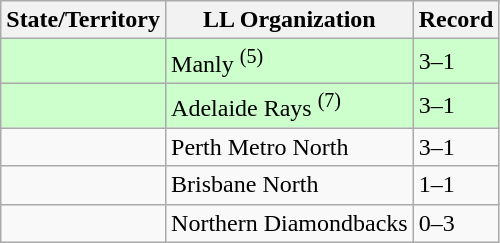<table class="wikitable">
<tr>
<th>State/Territory</th>
<th>LL Organization</th>
<th>Record</th>
</tr>
<tr bgcolor=ccffcc>
<td><strong></strong></td>
<td>Manly <sup>(5)</sup></td>
<td>3–1</td>
</tr>
<tr bgcolor=ccffcc>
<td><strong></strong></td>
<td>Adelaide Rays <sup>(7)</sup></td>
<td>3–1</td>
</tr>
<tr>
<td><strong></strong></td>
<td>Perth Metro North</td>
<td>3–1</td>
</tr>
<tr>
<td><strong></strong></td>
<td>Brisbane North</td>
<td>1–1</td>
</tr>
<tr>
<td><strong></strong></td>
<td>Northern Diamondbacks</td>
<td>0–3</td>
</tr>
</table>
